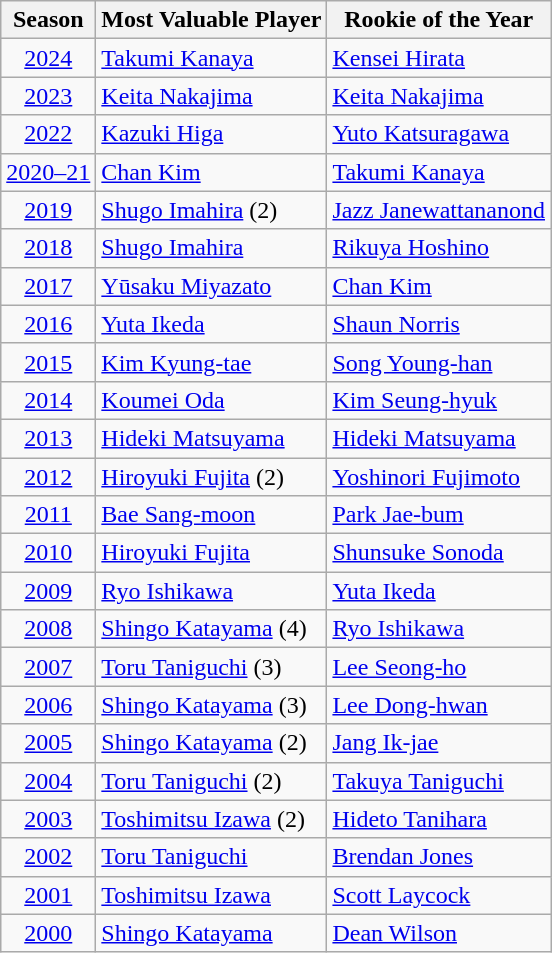<table class="wikitable">
<tr>
<th>Season</th>
<th>Most Valuable Player</th>
<th>Rookie of the Year</th>
</tr>
<tr>
<td align=center><a href='#'>2024</a></td>
<td> <a href='#'>Takumi Kanaya</a></td>
<td> <a href='#'>Kensei Hirata</a></td>
</tr>
<tr>
<td align=center><a href='#'>2023</a></td>
<td> <a href='#'>Keita Nakajima</a></td>
<td> <a href='#'>Keita Nakajima</a></td>
</tr>
<tr>
<td align=center><a href='#'>2022</a></td>
<td> <a href='#'>Kazuki Higa</a></td>
<td> <a href='#'>Yuto Katsuragawa</a></td>
</tr>
<tr>
<td align=center><a href='#'>2020–21</a></td>
<td> <a href='#'>Chan Kim</a></td>
<td> <a href='#'>Takumi Kanaya</a></td>
</tr>
<tr>
<td align=center><a href='#'>2019</a></td>
<td> <a href='#'>Shugo Imahira</a> (2)</td>
<td> <a href='#'>Jazz Janewattananond</a></td>
</tr>
<tr>
<td align=center><a href='#'>2018</a></td>
<td> <a href='#'>Shugo Imahira</a></td>
<td> <a href='#'>Rikuya Hoshino</a></td>
</tr>
<tr>
<td align=center><a href='#'>2017</a></td>
<td> <a href='#'>Yūsaku Miyazato</a></td>
<td> <a href='#'>Chan Kim</a></td>
</tr>
<tr>
<td align=center><a href='#'>2016</a></td>
<td> <a href='#'>Yuta Ikeda</a></td>
<td> <a href='#'>Shaun Norris</a></td>
</tr>
<tr>
<td align=center><a href='#'>2015</a></td>
<td> <a href='#'>Kim Kyung-tae</a></td>
<td> <a href='#'>Song Young-han</a></td>
</tr>
<tr>
<td align=center><a href='#'>2014</a></td>
<td> <a href='#'>Koumei Oda</a></td>
<td> <a href='#'>Kim Seung-hyuk</a></td>
</tr>
<tr>
<td align=center><a href='#'>2013</a></td>
<td> <a href='#'>Hideki Matsuyama</a></td>
<td> <a href='#'>Hideki Matsuyama</a></td>
</tr>
<tr>
<td align=center><a href='#'>2012</a></td>
<td> <a href='#'>Hiroyuki Fujita</a> (2)</td>
<td> <a href='#'>Yoshinori Fujimoto</a></td>
</tr>
<tr>
<td align=center><a href='#'>2011</a></td>
<td> <a href='#'>Bae Sang-moon</a></td>
<td> <a href='#'>Park Jae-bum</a></td>
</tr>
<tr>
<td align=center><a href='#'>2010</a></td>
<td> <a href='#'>Hiroyuki Fujita</a></td>
<td> <a href='#'>Shunsuke Sonoda</a></td>
</tr>
<tr>
<td align=center><a href='#'>2009</a></td>
<td> <a href='#'>Ryo Ishikawa</a></td>
<td> <a href='#'>Yuta Ikeda</a></td>
</tr>
<tr>
<td align=center><a href='#'>2008</a></td>
<td> <a href='#'>Shingo Katayama</a> (4)</td>
<td> <a href='#'>Ryo Ishikawa</a></td>
</tr>
<tr>
<td align=center><a href='#'>2007</a></td>
<td> <a href='#'>Toru Taniguchi</a> (3)</td>
<td> <a href='#'>Lee Seong-ho</a></td>
</tr>
<tr>
<td align=center><a href='#'>2006</a></td>
<td> <a href='#'>Shingo Katayama</a> (3)</td>
<td> <a href='#'>Lee Dong-hwan</a></td>
</tr>
<tr>
<td align=center><a href='#'>2005</a></td>
<td> <a href='#'>Shingo Katayama</a> (2)</td>
<td> <a href='#'>Jang Ik-jae</a></td>
</tr>
<tr>
<td align=center><a href='#'>2004</a></td>
<td> <a href='#'>Toru Taniguchi</a> (2)</td>
<td> <a href='#'>Takuya Taniguchi</a></td>
</tr>
<tr>
<td align=center><a href='#'>2003</a></td>
<td> <a href='#'>Toshimitsu Izawa</a> (2)</td>
<td> <a href='#'>Hideto Tanihara</a></td>
</tr>
<tr>
<td align=center><a href='#'>2002</a></td>
<td> <a href='#'>Toru Taniguchi</a></td>
<td> <a href='#'>Brendan Jones</a></td>
</tr>
<tr>
<td align=center><a href='#'>2001</a></td>
<td> <a href='#'>Toshimitsu Izawa</a></td>
<td> <a href='#'>Scott Laycock</a></td>
</tr>
<tr>
<td align=center><a href='#'>2000</a></td>
<td> <a href='#'>Shingo Katayama</a></td>
<td> <a href='#'>Dean Wilson</a></td>
</tr>
</table>
